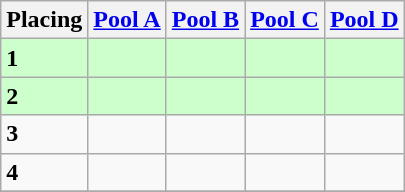<table class=wikitable style="border:1px solid #AAAAAA;">
<tr>
<th>Placing</th>
<th><a href='#'>Pool A</a></th>
<th><a href='#'>Pool B</a></th>
<th><a href='#'>Pool C</a></th>
<th><a href='#'>Pool D</a></th>
</tr>
<tr style="background: #ccffcc;">
<td><strong>1</strong></td>
<td></td>
<td></td>
<td></td>
<td></td>
</tr>
<tr style="background: #ccffcc;">
<td><strong>2</strong></td>
<td></td>
<td></td>
<td></td>
<td></td>
</tr>
<tr>
<td><strong>3</strong></td>
<td></td>
<td></td>
<td></td>
<td></td>
</tr>
<tr>
<td><strong>4</strong></td>
<td></td>
<td></td>
<td></td>
<td></td>
</tr>
<tr>
</tr>
</table>
